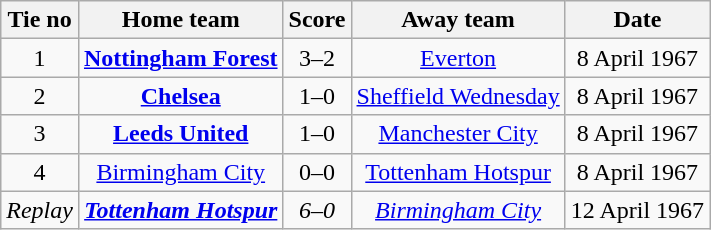<table class="wikitable" style="text-align: center">
<tr>
<th>Tie no</th>
<th>Home team</th>
<th>Score</th>
<th>Away team</th>
<th>Date</th>
</tr>
<tr>
<td>1</td>
<td><strong><a href='#'>Nottingham Forest</a></strong></td>
<td>3–2</td>
<td><a href='#'>Everton</a></td>
<td>8 April 1967</td>
</tr>
<tr>
<td>2</td>
<td><strong><a href='#'>Chelsea</a></strong></td>
<td>1–0</td>
<td><a href='#'>Sheffield Wednesday</a></td>
<td>8 April 1967</td>
</tr>
<tr>
<td>3</td>
<td><strong><a href='#'>Leeds United</a></strong></td>
<td>1–0</td>
<td><a href='#'>Manchester City</a></td>
<td>8 April 1967</td>
</tr>
<tr>
<td>4</td>
<td><a href='#'>Birmingham City</a></td>
<td>0–0</td>
<td><a href='#'>Tottenham Hotspur</a></td>
<td>8 April 1967</td>
</tr>
<tr>
<td><em>Replay</em></td>
<td><strong><em><a href='#'>Tottenham Hotspur</a></em></strong></td>
<td><em>6–0</em></td>
<td><em><a href='#'>Birmingham City</a></em></td>
<td>12 April 1967</td>
</tr>
</table>
